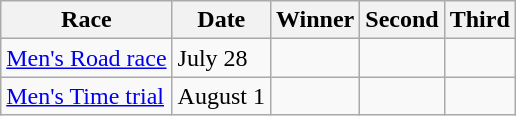<table class="wikitable">
<tr>
<th>Race</th>
<th>Date</th>
<th>Winner</th>
<th>Second</th>
<th>Third</th>
</tr>
<tr>
<td> <a href='#'>Men's Road race</a></td>
<td>July 28</td>
<td></td>
<td></td>
<td></td>
</tr>
<tr>
<td> <a href='#'>Men's Time trial</a></td>
<td>August 1</td>
<td></td>
<td></td>
<td></td>
</tr>
</table>
